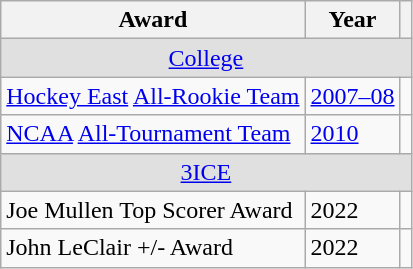<table class="wikitable">
<tr>
<th>Award</th>
<th>Year</th>
<th></th>
</tr>
<tr ALIGN="center" bgcolor="#e0e0e0">
<td colspan="3"><a href='#'>College</a></td>
</tr>
<tr>
<td><a href='#'>Hockey East</a> <a href='#'>All-Rookie Team</a></td>
<td><a href='#'>2007–08</a></td>
<td></td>
</tr>
<tr>
<td><a href='#'>NCAA</a> <a href='#'>All-Tournament Team</a></td>
<td><a href='#'>2010</a></td>
<td></td>
</tr>
<tr ALIGN="center" bgcolor="#e0e0e0">
<td colspan="3"><a href='#'>3ICE</a></td>
</tr>
<tr>
<td>Joe Mullen Top Scorer Award</td>
<td>2022</td>
<td></td>
</tr>
<tr>
<td>John LeClair +/- Award</td>
<td>2022</td>
<td></td>
</tr>
</table>
